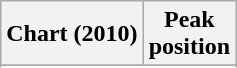<table class="wikitable sortable plainrowheaders" style="text-align:center">
<tr>
<th scope="col">Chart (2010)</th>
<th scope="col">Peak<br>position</th>
</tr>
<tr>
</tr>
<tr>
</tr>
</table>
